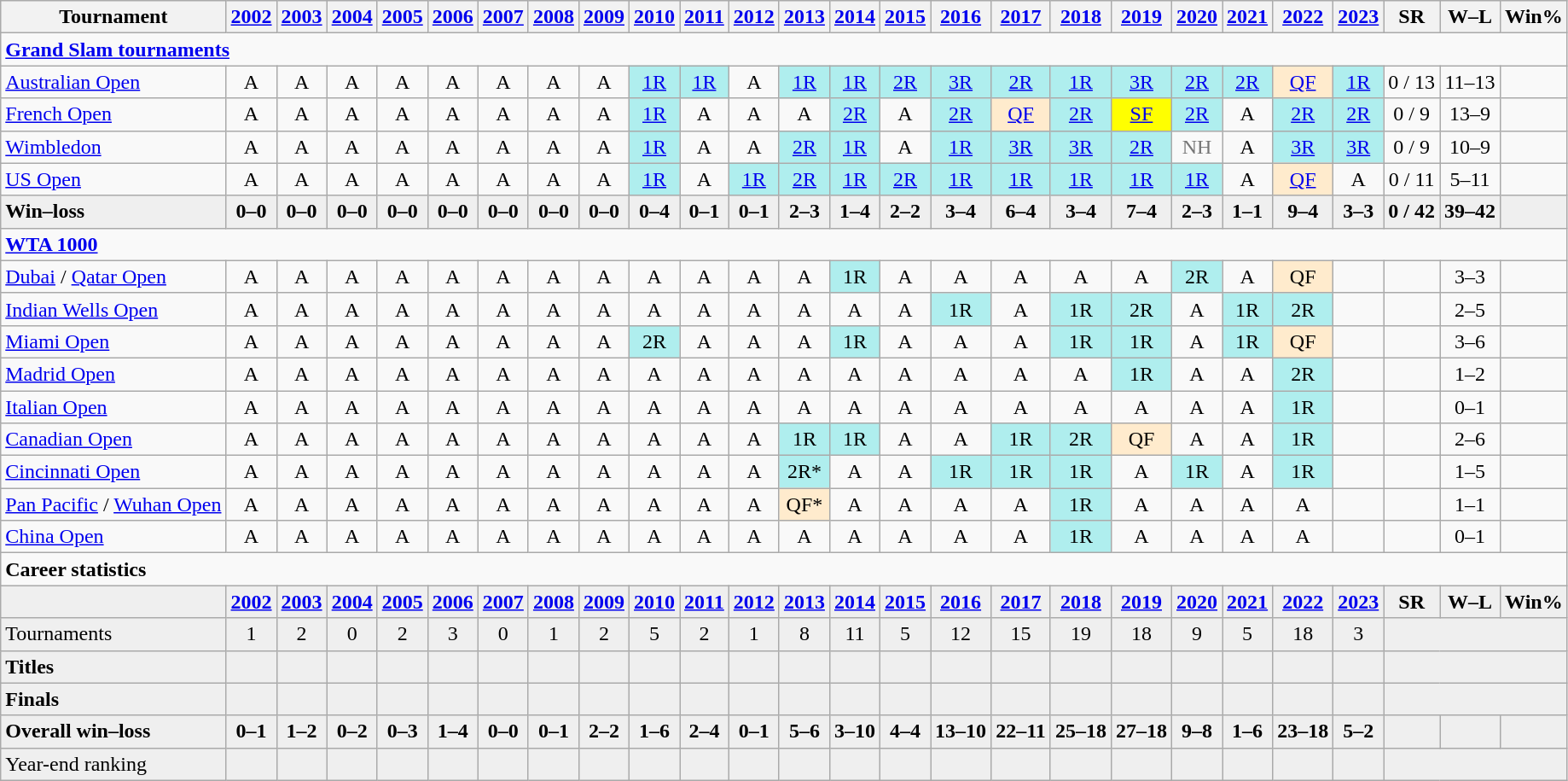<table class="wikitable nowrap" style=text-align:center>
<tr>
<th>Tournament</th>
<th><a href='#'>2002</a></th>
<th><a href='#'>2003</a></th>
<th><a href='#'>2004</a></th>
<th><a href='#'>2005</a></th>
<th><a href='#'>2006</a></th>
<th><a href='#'>2007</a></th>
<th><a href='#'>2008</a></th>
<th><a href='#'>2009</a></th>
<th><a href='#'>2010</a></th>
<th><a href='#'>2011</a></th>
<th><a href='#'>2012</a></th>
<th><a href='#'>2013</a></th>
<th><a href='#'>2014</a></th>
<th><a href='#'>2015</a></th>
<th><a href='#'>2016</a></th>
<th><a href='#'>2017</a></th>
<th><a href='#'>2018</a></th>
<th><a href='#'>2019</a></th>
<th><a href='#'>2020</a></th>
<th><a href='#'>2021</a></th>
<th><a href='#'>2022</a></th>
<th><a href='#'>2023</a></th>
<th>SR</th>
<th>W–L</th>
<th>Win%</th>
</tr>
<tr>
<td align=left colspan="26"><strong><a href='#'>Grand Slam tournaments</a></strong></td>
</tr>
<tr>
<td align="left"><a href='#'>Australian Open</a></td>
<td>A</td>
<td>A</td>
<td>A</td>
<td>A</td>
<td>A</td>
<td>A</td>
<td>A</td>
<td>A</td>
<td bgcolor="afeeee"><a href='#'>1R</a></td>
<td bgcolor="afeeee"><a href='#'>1R</a></td>
<td>A</td>
<td bgcolor="afeeee"><a href='#'>1R</a></td>
<td bgcolor="afeeee"><a href='#'>1R</a></td>
<td bgcolor="afeeee"><a href='#'>2R</a></td>
<td bgcolor="afeeee"><a href='#'>3R</a></td>
<td bgcolor="afeeee"><a href='#'>2R</a></td>
<td bgcolor="afeeee"><a href='#'>1R</a></td>
<td bgcolor="afeeee"><a href='#'>3R</a></td>
<td bgcolor="afeeee"><a href='#'>2R</a></td>
<td bgcolor="afeeee"><a href='#'>2R</a></td>
<td bgcolor="ffebcd"><a href='#'>QF</a></td>
<td bgcolor="afeeee"><a href='#'>1R</a></td>
<td>0 / 13</td>
<td>11–13</td>
<td></td>
</tr>
<tr>
<td align="left"><a href='#'>French Open</a></td>
<td>A</td>
<td>A</td>
<td>A</td>
<td>A</td>
<td>A</td>
<td>A</td>
<td>A</td>
<td>A</td>
<td bgcolor="afeeee"><a href='#'>1R</a></td>
<td>A</td>
<td>A</td>
<td>A</td>
<td bgcolor="afeeee"><a href='#'>2R</a></td>
<td>A</td>
<td bgcolor="afeeee"><a href='#'>2R</a></td>
<td bgcolor="ffebcd"><a href='#'>QF</a></td>
<td bgcolor="afeeee"><a href='#'>2R</a></td>
<td bgcolor="yellow"><a href='#'>SF</a></td>
<td bgcolor="afeeee"><a href='#'>2R</a></td>
<td>A</td>
<td bgcolor="afeeee"><a href='#'>2R</a></td>
<td bgcolor="afeeee"><a href='#'>2R</a></td>
<td>0 / 9</td>
<td>13–9</td>
<td></td>
</tr>
<tr>
<td align="left"><a href='#'>Wimbledon</a></td>
<td>A</td>
<td>A</td>
<td>A</td>
<td>A</td>
<td>A</td>
<td>A</td>
<td>A</td>
<td>A</td>
<td bgcolor="afeeee"><a href='#'>1R</a></td>
<td>A</td>
<td>A</td>
<td bgcolor="afeeee"><a href='#'>2R</a></td>
<td bgcolor="afeeee"><a href='#'>1R</a></td>
<td>A</td>
<td bgcolor="afeeee"><a href='#'>1R</a></td>
<td bgcolor="afeeee"><a href='#'>3R</a></td>
<td bgcolor="afeeee"><a href='#'>3R</a></td>
<td bgcolor="afeeee"><a href='#'>2R</a></td>
<td style="color:#767676">NH</td>
<td>A</td>
<td bgcolor="afeeee"><a href='#'>3R</a></td>
<td bgcolor="afeeee"><a href='#'>3R</a></td>
<td>0 / 9</td>
<td>10–9</td>
<td></td>
</tr>
<tr>
<td align="left"><a href='#'>US Open</a></td>
<td>A</td>
<td>A</td>
<td>A</td>
<td>A</td>
<td>A</td>
<td>A</td>
<td>A</td>
<td>A</td>
<td bgcolor="afeeee"><a href='#'>1R</a></td>
<td>A</td>
<td bgcolor="afeeee"><a href='#'>1R</a></td>
<td bgcolor="afeeee"><a href='#'>2R</a></td>
<td bgcolor="afeeee"><a href='#'>1R</a></td>
<td bgcolor="afeeee"><a href='#'>2R</a></td>
<td bgcolor="afeeee"><a href='#'>1R</a></td>
<td bgcolor="afeeee"><a href='#'>1R</a></td>
<td bgcolor="afeeee"><a href='#'>1R</a></td>
<td bgcolor="afeeee"><a href='#'>1R</a></td>
<td bgcolor="afeeee"><a href='#'>1R</a></td>
<td>A</td>
<td bgcolor="ffebcd"><a href='#'>QF</a></td>
<td>A</td>
<td>0 / 11</td>
<td>5–11</td>
<td></td>
</tr>
<tr style="background:#efefef;font-weight:bold">
<td style="text-align:left">Win–loss</td>
<td>0–0</td>
<td>0–0</td>
<td>0–0</td>
<td>0–0</td>
<td>0–0</td>
<td>0–0</td>
<td>0–0</td>
<td>0–0</td>
<td>0–4</td>
<td>0–1</td>
<td>0–1</td>
<td>2–3</td>
<td>1–4</td>
<td>2–2</td>
<td>3–4</td>
<td>6–4</td>
<td>3–4</td>
<td>7–4</td>
<td>2–3</td>
<td>1–1</td>
<td>9–4</td>
<td>3–3</td>
<td>0 / 42</td>
<td>39–42</td>
<td></td>
</tr>
<tr>
<td align=left colspan="26"><strong><a href='#'>WTA 1000</a></strong></td>
</tr>
<tr>
<td align=left><a href='#'>Dubai</a> / <a href='#'>Qatar Open</a></td>
<td>A</td>
<td>A</td>
<td>A</td>
<td>A</td>
<td>A</td>
<td>A</td>
<td>A</td>
<td>A</td>
<td>A</td>
<td>A</td>
<td>A</td>
<td>A</td>
<td bgcolor="afeeee">1R</td>
<td>A</td>
<td>A</td>
<td>A</td>
<td>A</td>
<td>A</td>
<td bgcolor="afeeee">2R</td>
<td>A</td>
<td bgcolor="ffebcd">QF</td>
<td></td>
<td></td>
<td>3–3</td>
<td></td>
</tr>
<tr>
<td align=left><a href='#'>Indian Wells Open</a></td>
<td>A</td>
<td>A</td>
<td>A</td>
<td>A</td>
<td>A</td>
<td>A</td>
<td>A</td>
<td>A</td>
<td>A</td>
<td>A</td>
<td>A</td>
<td>A</td>
<td>A</td>
<td>A</td>
<td bgcolor="afeeee">1R</td>
<td>A</td>
<td bgcolor="afeeee">1R</td>
<td bgcolor="afeeee">2R</td>
<td>A</td>
<td bgcolor="afeeee">1R</td>
<td bgcolor="afeeee">2R</td>
<td></td>
<td></td>
<td>2–5</td>
<td></td>
</tr>
<tr>
<td align=left><a href='#'>Miami Open</a></td>
<td>A</td>
<td>A</td>
<td>A</td>
<td>A</td>
<td>A</td>
<td>A</td>
<td>A</td>
<td>A</td>
<td bgcolor="afeeee">2R</td>
<td>A</td>
<td>A</td>
<td>A</td>
<td bgcolor="afeeee">1R</td>
<td>A</td>
<td>A</td>
<td>A</td>
<td bgcolor="afeeee">1R</td>
<td bgcolor="afeeee">1R</td>
<td>A</td>
<td bgcolor="afeeee">1R</td>
<td bgcolor="ffebcd">QF</td>
<td></td>
<td></td>
<td>3–6</td>
<td></td>
</tr>
<tr>
<td align=left><a href='#'>Madrid Open</a></td>
<td>A</td>
<td>A</td>
<td>A</td>
<td>A</td>
<td>A</td>
<td>A</td>
<td>A</td>
<td>A</td>
<td>A</td>
<td>A</td>
<td>A</td>
<td>A</td>
<td>A</td>
<td>A</td>
<td>A</td>
<td>A</td>
<td>A</td>
<td bgcolor="afeeee">1R</td>
<td>A</td>
<td>A</td>
<td bgcolor="afeeee">2R</td>
<td></td>
<td></td>
<td>1–2</td>
<td></td>
</tr>
<tr>
<td align=left><a href='#'>Italian Open</a></td>
<td>A</td>
<td>A</td>
<td>A</td>
<td>A</td>
<td>A</td>
<td>A</td>
<td>A</td>
<td>A</td>
<td>A</td>
<td>A</td>
<td>A</td>
<td>A</td>
<td>A</td>
<td>A</td>
<td>A</td>
<td>A</td>
<td>A</td>
<td>A</td>
<td>A</td>
<td>A</td>
<td bgcolor="afeeee">1R</td>
<td></td>
<td></td>
<td>0–1</td>
<td></td>
</tr>
<tr>
<td align=left><a href='#'>Canadian Open</a></td>
<td>A</td>
<td>A</td>
<td>A</td>
<td>A</td>
<td>A</td>
<td>A</td>
<td>A</td>
<td>A</td>
<td>A</td>
<td>A</td>
<td>A</td>
<td bgcolor="afeeee">1R</td>
<td bgcolor="afeeee">1R</td>
<td>A</td>
<td>A</td>
<td bgcolor="afeeee">1R</td>
<td bgcolor="afeeee">2R</td>
<td bgcolor="ffebcd">QF</td>
<td>A</td>
<td>A</td>
<td bgcolor="afeeee">1R</td>
<td></td>
<td></td>
<td>2–6</td>
<td></td>
</tr>
<tr>
<td align=left><a href='#'>Cincinnati Open</a></td>
<td>A</td>
<td>A</td>
<td>A</td>
<td>A</td>
<td>A</td>
<td>A</td>
<td>A</td>
<td>A</td>
<td>A</td>
<td>A</td>
<td>A</td>
<td bgcolor="afeeee">2R*</td>
<td>A</td>
<td>A</td>
<td bgcolor="afeeee">1R</td>
<td bgcolor="afeeee">1R</td>
<td bgcolor="afeeee">1R</td>
<td>A</td>
<td bgcolor="afeeee">1R</td>
<td>A</td>
<td bgcolor="afeeee">1R</td>
<td></td>
<td></td>
<td>1–5</td>
<td></td>
</tr>
<tr>
<td align=left><a href='#'>Pan Pacific</a> / <a href='#'>Wuhan Open</a></td>
<td>A</td>
<td>A</td>
<td>A</td>
<td>A</td>
<td>A</td>
<td>A</td>
<td>A</td>
<td>A</td>
<td>A</td>
<td>A</td>
<td>A</td>
<td bgcolor="ffebcd">QF*</td>
<td>A</td>
<td>A</td>
<td>A</td>
<td>A</td>
<td bgcolor="afeeee">1R</td>
<td>A</td>
<td>A</td>
<td>A</td>
<td>A</td>
<td></td>
<td></td>
<td>1–1</td>
<td></td>
</tr>
<tr>
<td align=left><a href='#'>China Open</a></td>
<td>A</td>
<td>A</td>
<td>A</td>
<td>A</td>
<td>A</td>
<td>A</td>
<td>A</td>
<td>A</td>
<td>A</td>
<td>A</td>
<td>A</td>
<td>A</td>
<td>A</td>
<td>A</td>
<td>A</td>
<td>A</td>
<td bgcolor="afeeee">1R</td>
<td>A</td>
<td>A</td>
<td>A</td>
<td>A</td>
<td></td>
<td></td>
<td>0–1</td>
<td></td>
</tr>
<tr>
<td colspan="26" align=left><strong>Career statistics</strong></td>
</tr>
<tr style="background:#efefef;font-weight:bold">
<td></td>
<td><a href='#'>2002</a></td>
<td><a href='#'>2003</a></td>
<td><a href='#'>2004</a></td>
<td><a href='#'>2005</a></td>
<td><a href='#'>2006</a></td>
<td><a href='#'>2007</a></td>
<td><a href='#'>2008</a></td>
<td><a href='#'>2009</a></td>
<td><a href='#'>2010</a></td>
<td><a href='#'>2011</a></td>
<td><a href='#'>2012</a></td>
<td><a href='#'>2013</a></td>
<td><a href='#'>2014</a></td>
<td><a href='#'>2015</a></td>
<td><a href='#'>2016</a></td>
<td><a href='#'>2017</a></td>
<td><a href='#'>2018</a></td>
<td><a href='#'>2019</a></td>
<td><a href='#'>2020</a></td>
<td><a href='#'>2021</a></td>
<td><a href='#'>2022</a></td>
<td><a href='#'>2023</a></td>
<td>SR</td>
<td>W–L</td>
<td>Win%</td>
</tr>
<tr bgcolor=efefef>
<td align=left>Tournaments</td>
<td>1</td>
<td>2</td>
<td>0</td>
<td>2</td>
<td>3</td>
<td>0</td>
<td>1</td>
<td>2</td>
<td>5</td>
<td>2</td>
<td>1</td>
<td>8</td>
<td>11</td>
<td>5</td>
<td>12</td>
<td>15</td>
<td>19</td>
<td>18</td>
<td>9</td>
<td>5</td>
<td>18</td>
<td>3</td>
<td colspan="3"></td>
</tr>
<tr style="background:#efefef;font-weight:bold">
<td align=left>Titles</td>
<td></td>
<td></td>
<td></td>
<td></td>
<td></td>
<td></td>
<td></td>
<td></td>
<td></td>
<td></td>
<td></td>
<td></td>
<td></td>
<td></td>
<td></td>
<td></td>
<td></td>
<td></td>
<td></td>
<td></td>
<td></td>
<td></td>
<td colspan="3"></td>
</tr>
<tr style="background:#efefef;font-weight:bold">
<td align=left>Finals</td>
<td></td>
<td></td>
<td></td>
<td></td>
<td></td>
<td></td>
<td></td>
<td></td>
<td></td>
<td></td>
<td></td>
<td></td>
<td></td>
<td></td>
<td></td>
<td></td>
<td></td>
<td></td>
<td></td>
<td></td>
<td></td>
<td></td>
<td colspan="3"></td>
</tr>
<tr style="background:#efefef;font-weight:bold">
<td align=left>Overall win–loss</td>
<td>0–1</td>
<td>1–2</td>
<td>0–2</td>
<td>0–3</td>
<td>1–4</td>
<td>0–0</td>
<td>0–1</td>
<td>2–2</td>
<td>1–6</td>
<td>2–4</td>
<td>0–1</td>
<td>5–6</td>
<td>3–10</td>
<td>4–4</td>
<td>13–10</td>
<td>22–11</td>
<td>25–18</td>
<td>27–18</td>
<td>9–8</td>
<td>1–6</td>
<td>23–18</td>
<td>5–2</td>
<td></td>
<td></td>
<td></td>
</tr>
<tr bgcolor=efefef>
<td align=left>Year-end ranking</td>
<td></td>
<td></td>
<td></td>
<td></td>
<td></td>
<td></td>
<td></td>
<td></td>
<td></td>
<td></td>
<td></td>
<td></td>
<td></td>
<td></td>
<td></td>
<td></td>
<td></td>
<td></td>
<td></td>
<td></td>
<td></td>
<td></td>
<td colspan="3"></td>
</tr>
</table>
